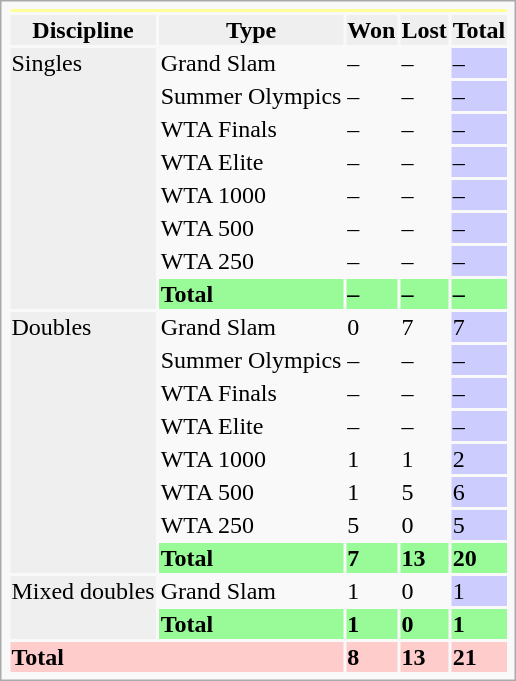<table class="infobox vcard vevent nowrap">
<tr bgcolor=FFFF99>
<th colspan=6></th>
</tr>
<tr style=background:#efefef;font-weight:bold>
<th>Discipline</th>
<th>Type</th>
<th>Won</th>
<th>Lost</th>
<th>Total</th>
</tr>
<tr>
<td rowspan="8" bgcolor=efefef>Singles</td>
<td>Grand Slam</td>
<td>–</td>
<td>–</td>
<td bgcolor=CCCCFF>–</td>
</tr>
<tr>
<td>Summer Olympics</td>
<td>–</td>
<td>–</td>
<td bgcolor=CCCCFF>–</td>
</tr>
<tr>
<td>WTA Finals</td>
<td>–</td>
<td>–</td>
<td bgcolor="CCCCFF">–</td>
</tr>
<tr>
<td>WTA Elite</td>
<td>–</td>
<td>–</td>
<td bgcolor=CCCCFF>–</td>
</tr>
<tr>
<td>WTA 1000</td>
<td>–</td>
<td>–</td>
<td bgcolor="CCCCFF">–</td>
</tr>
<tr>
<td>WTA 500</td>
<td>–</td>
<td>–</td>
<td bgcolor="CCCCFF">–</td>
</tr>
<tr>
<td>WTA 250</td>
<td>–</td>
<td>–</td>
<td bgcolor=CCCCFF>–</td>
</tr>
<tr style="background:#98FB98;font-weight:bold">
<td><strong>Total</strong></td>
<td>–</td>
<td>–</td>
<td>–</td>
</tr>
<tr>
<td rowspan="8" bgcolor=efefef>Doubles</td>
<td>Grand Slam</td>
<td>0</td>
<td>7</td>
<td bgcolor="CCCCFF">7</td>
</tr>
<tr>
<td>Summer Olympics</td>
<td>–</td>
<td>–</td>
<td bgcolor=CCCCFF>–</td>
</tr>
<tr>
<td>WTA Finals</td>
<td>–</td>
<td>–</td>
<td bgcolor="CCCCFF">–</td>
</tr>
<tr>
<td>WTA Elite</td>
<td>–</td>
<td>–</td>
<td bgcolor=CCCCFF>–</td>
</tr>
<tr>
<td>WTA 1000</td>
<td>1</td>
<td>1</td>
<td bgcolor="CCCCFF">2</td>
</tr>
<tr>
<td>WTA 500</td>
<td>1</td>
<td>5</td>
<td bgcolor="CCCCFF">6</td>
</tr>
<tr>
<td>WTA 250</td>
<td>5</td>
<td>0</td>
<td bgcolor=CCCCFF>5</td>
</tr>
<tr style=background:#98FB98;font-weight:bold>
<td>Total</td>
<td>7</td>
<td>13</td>
<td>20</td>
</tr>
<tr>
<td rowspan=2 bgcolor=efefef>Mixed doubles</td>
<td>Grand Slam</td>
<td>1</td>
<td>0</td>
<td bgcolor="CCCCFF">1</td>
</tr>
<tr style=background:#98FB98;font-weight:bold>
<td>Total</td>
<td>1</td>
<td>0</td>
<td>1</td>
</tr>
<tr style=background:#FCC;font-weight:bold>
<td colspan=2>Total</td>
<td>8</td>
<td>13</td>
<td>21</td>
</tr>
</table>
